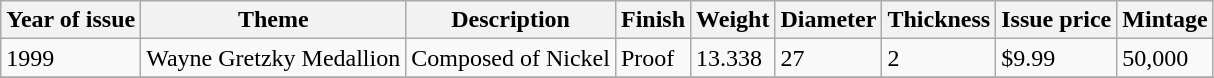<table class="wikitable sortable">
<tr>
<th>Year of issue</th>
<th>Theme</th>
<th>Description</th>
<th>Finish</th>
<th>Weight</th>
<th>Diameter</th>
<th>Thickness</th>
<th>Issue price</th>
<th>Mintage</th>
</tr>
<tr>
<td>1999</td>
<td>Wayne Gretzky Medallion</td>
<td>Composed of Nickel</td>
<td>Proof</td>
<td>13.338</td>
<td>27</td>
<td>2</td>
<td>$9.99</td>
<td>50,000</td>
</tr>
<tr>
</tr>
</table>
